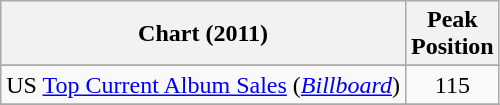<table class="wikitable plainrowheaders">
<tr>
<th scope="col">Chart (2011)</th>
<th scope="col">Peak <br> Position</th>
</tr>
<tr>
</tr>
<tr>
<td>US <a href='#'>Top Current Album Sales</a> (<a href='#'><em>Billboard</em></a>) </td>
<td style="text-align:center;">115</td>
</tr>
<tr>
</tr>
<tr>
</tr>
</table>
